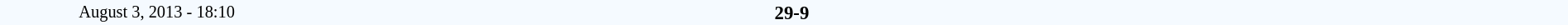<table style="width: 100%; background:#F5FAFF;" cellspacing="0">
<tr>
<td style=font-size:85% align=center rowspan=3 width=20%>August 3, 2013 - 18:10</td>
</tr>
<tr style=font-size:95%>
<td width=24% align=right></td>
<td align=center width=13%><strong>29-9</strong></td>
<td width=24%></td>
<td style=font-size:85% rowspan=3 valign=top align=center></td>
</tr>
</table>
